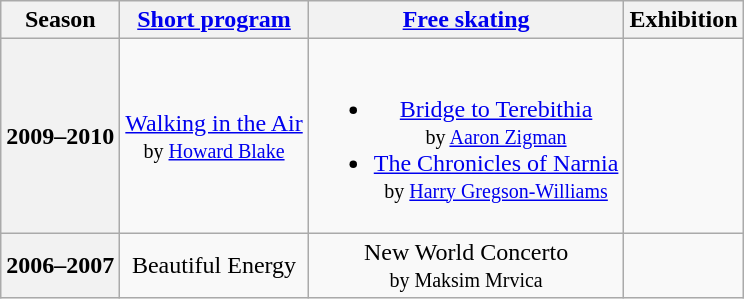<table class="wikitable" style="text-align:center">
<tr>
<th>Season</th>
<th><a href='#'>Short program</a></th>
<th><a href='#'>Free skating</a></th>
<th>Exhibition</th>
</tr>
<tr>
<th>2009–2010</th>
<td><a href='#'>Walking in the Air</a> <br><small> by <a href='#'>Howard Blake</a></small></td>
<td><br><ul><li><a href='#'>Bridge to Terebithia</a> <br><small> by <a href='#'>Aaron Zigman</a></small></li><li><a href='#'>The Chronicles of Narnia</a> <br><small> by <a href='#'>Harry Gregson-Williams</a></small></li></ul></td>
<td></td>
</tr>
<tr>
<th>2006–2007</th>
<td>Beautiful Energy</td>
<td>New World Concerto <br><small> by Maksim Mrvica</small></td>
<td></td>
</tr>
</table>
